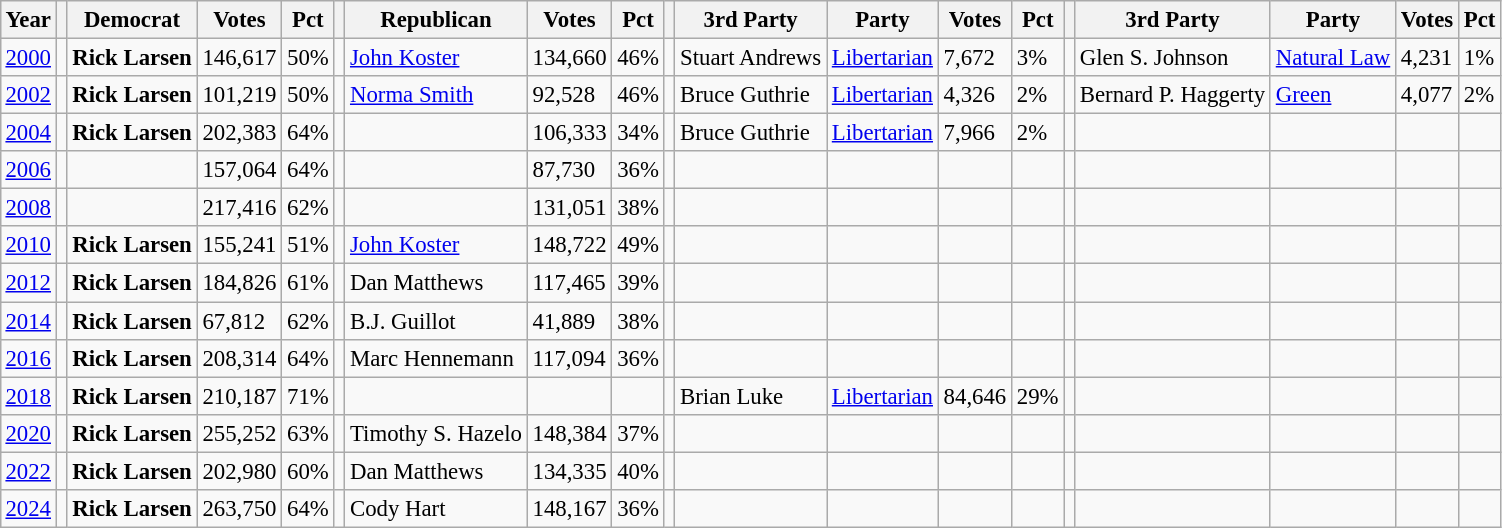<table class="wikitable" style="margin:0.5em ; font-size:95%">
<tr>
<th>Year</th>
<th></th>
<th>Democrat</th>
<th>Votes</th>
<th>Pct</th>
<th></th>
<th>Republican</th>
<th>Votes</th>
<th>Pct</th>
<th></th>
<th>3rd Party</th>
<th>Party</th>
<th>Votes</th>
<th>Pct</th>
<th></th>
<th>3rd Party</th>
<th>Party</th>
<th>Votes</th>
<th>Pct</th>
</tr>
<tr>
<td><a href='#'>2000</a></td>
<td></td>
<td><strong>Rick Larsen</strong></td>
<td>146,617</td>
<td>50%</td>
<td></td>
<td><a href='#'>John Koster</a></td>
<td>134,660</td>
<td>46%</td>
<td></td>
<td>Stuart Andrews</td>
<td><a href='#'>Libertarian</a></td>
<td>7,672</td>
<td>3%</td>
<td></td>
<td>Glen S. Johnson</td>
<td><a href='#'>Natural Law</a></td>
<td>4,231</td>
<td>1%</td>
</tr>
<tr>
<td><a href='#'>2002</a></td>
<td></td>
<td><strong>Rick Larsen</strong></td>
<td>101,219</td>
<td>50%</td>
<td></td>
<td><a href='#'>Norma Smith</a></td>
<td>92,528</td>
<td>46%</td>
<td></td>
<td>Bruce Guthrie</td>
<td><a href='#'>Libertarian</a></td>
<td>4,326</td>
<td>2%</td>
<td></td>
<td>Bernard P. Haggerty</td>
<td><a href='#'>Green</a></td>
<td>4,077</td>
<td>2%</td>
</tr>
<tr>
<td><a href='#'>2004</a></td>
<td></td>
<td><strong>Rick Larsen</strong></td>
<td>202,383</td>
<td>64%</td>
<td></td>
<td></td>
<td>106,333</td>
<td>34%</td>
<td></td>
<td>Bruce Guthrie</td>
<td><a href='#'>Libertarian</a></td>
<td>7,966</td>
<td>2%</td>
<td></td>
<td></td>
<td></td>
<td></td>
<td></td>
</tr>
<tr>
<td><a href='#'>2006</a></td>
<td></td>
<td></td>
<td>157,064</td>
<td>64%</td>
<td></td>
<td></td>
<td>87,730</td>
<td>36%</td>
<td></td>
<td></td>
<td></td>
<td></td>
<td></td>
<td></td>
<td></td>
<td></td>
<td></td>
<td></td>
</tr>
<tr>
<td><a href='#'>2008</a></td>
<td></td>
<td></td>
<td>217,416</td>
<td>62%</td>
<td></td>
<td></td>
<td>131,051</td>
<td>38%</td>
<td></td>
<td></td>
<td></td>
<td></td>
<td></td>
<td></td>
<td></td>
<td></td>
<td></td>
<td></td>
</tr>
<tr>
<td><a href='#'>2010</a></td>
<td></td>
<td><strong>Rick Larsen</strong></td>
<td>155,241</td>
<td>51%</td>
<td></td>
<td><a href='#'>John Koster</a></td>
<td>148,722</td>
<td>49%</td>
<td></td>
<td></td>
<td></td>
<td></td>
<td></td>
<td></td>
<td></td>
<td></td>
<td></td>
<td></td>
</tr>
<tr>
<td><a href='#'>2012</a></td>
<td></td>
<td><strong>Rick Larsen</strong></td>
<td>184,826</td>
<td>61%</td>
<td></td>
<td>Dan Matthews</td>
<td>117,465</td>
<td>39%</td>
<td></td>
<td></td>
<td></td>
<td></td>
<td></td>
<td></td>
<td></td>
<td></td>
<td></td>
<td></td>
</tr>
<tr>
<td><a href='#'>2014</a></td>
<td></td>
<td><strong>Rick Larsen</strong></td>
<td>67,812</td>
<td>62%</td>
<td></td>
<td>B.J. Guillot</td>
<td>41,889</td>
<td>38%</td>
<td></td>
<td></td>
<td></td>
<td></td>
<td></td>
<td></td>
<td></td>
<td></td>
<td></td>
<td></td>
</tr>
<tr>
<td><a href='#'>2016</a></td>
<td></td>
<td><strong>Rick Larsen</strong></td>
<td>208,314</td>
<td>64%</td>
<td></td>
<td>Marc Hennemann</td>
<td>117,094</td>
<td>36%</td>
<td></td>
<td></td>
<td></td>
<td></td>
<td></td>
<td></td>
<td></td>
<td></td>
<td></td>
<td></td>
</tr>
<tr>
<td><a href='#'>2018</a></td>
<td></td>
<td><strong>Rick Larsen</strong></td>
<td>210,187</td>
<td>71%</td>
<td></td>
<td></td>
<td></td>
<td></td>
<td></td>
<td>Brian Luke</td>
<td><a href='#'>Libertarian</a></td>
<td>84,646</td>
<td>29%</td>
<td></td>
<td></td>
<td></td>
<td></td>
<td></td>
</tr>
<tr>
<td><a href='#'>2020</a></td>
<td></td>
<td><strong>Rick Larsen</strong></td>
<td>255,252</td>
<td>63%</td>
<td></td>
<td>Timothy S. Hazelo</td>
<td>148,384</td>
<td>37%</td>
<td></td>
<td></td>
<td></td>
<td></td>
<td></td>
<td></td>
<td></td>
<td></td>
<td></td>
<td></td>
</tr>
<tr>
<td><a href='#'>2022</a></td>
<td></td>
<td><strong>Rick Larsen</strong></td>
<td>202,980</td>
<td>60%</td>
<td></td>
<td>Dan Matthews</td>
<td>134,335</td>
<td>40%</td>
<td></td>
<td></td>
<td></td>
<td></td>
<td></td>
<td></td>
<td></td>
<td></td>
<td></td>
<td></td>
</tr>
<tr>
<td><a href='#'>2024</a></td>
<td></td>
<td><strong>Rick Larsen</strong></td>
<td>263,750</td>
<td>64%</td>
<td></td>
<td>Cody Hart</td>
<td>148,167</td>
<td>36%</td>
<td></td>
<td></td>
<td></td>
<td></td>
<td></td>
<td></td>
<td></td>
<td></td>
<td></td>
<td></td>
</tr>
</table>
